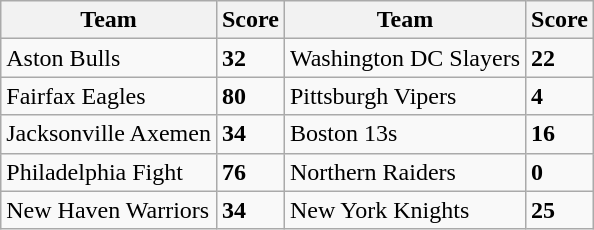<table class="wikitable">
<tr>
<th>Team</th>
<th>Score</th>
<th>Team</th>
<th>Score</th>
</tr>
<tr>
<td>Aston Bulls</td>
<td><strong>32</strong></td>
<td>Washington DC Slayers</td>
<td><strong>22</strong></td>
</tr>
<tr>
<td>Fairfax Eagles</td>
<td><strong>80</strong></td>
<td>Pittsburgh Vipers</td>
<td><strong>4</strong></td>
</tr>
<tr>
<td>Jacksonville Axemen</td>
<td><strong>34</strong></td>
<td>Boston 13s</td>
<td><strong>16</strong></td>
</tr>
<tr>
<td>Philadelphia Fight</td>
<td><strong>76</strong></td>
<td>Northern Raiders</td>
<td><strong>0</strong></td>
</tr>
<tr>
<td>New Haven Warriors</td>
<td><strong>34</strong></td>
<td>New York Knights</td>
<td><strong>25</strong></td>
</tr>
</table>
